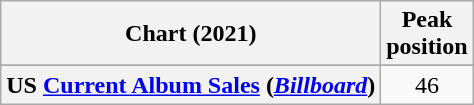<table class="wikitable sortable plainrowheaders" style="text-align:center">
<tr>
<th scope="col">Chart (2021)</th>
<th scope="col">Peak<br>position</th>
</tr>
<tr>
</tr>
<tr>
</tr>
<tr>
<th scope="row">US <a href='#'>Current Album Sales</a> (<em><a href='#'>Billboard</a></em>)</th>
<td>46</td>
</tr>
</table>
